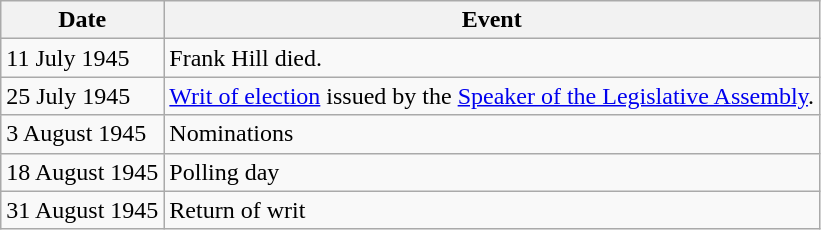<table class="wikitable">
<tr>
<th>Date</th>
<th>Event</th>
</tr>
<tr>
<td>11 July 1945</td>
<td>Frank Hill died.</td>
</tr>
<tr>
<td>25 July 1945</td>
<td><a href='#'>Writ of election</a> issued by the <a href='#'>Speaker of the Legislative Assembly</a>.</td>
</tr>
<tr>
<td>3 August 1945</td>
<td>Nominations</td>
</tr>
<tr>
<td>18 August 1945</td>
<td>Polling day</td>
</tr>
<tr>
<td>31 August 1945</td>
<td>Return of writ</td>
</tr>
</table>
